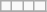<table class="wikitable sortable sortable" style="text-align: center">
<tr>
<td></td>
<td></td>
<td></td>
<td></td>
</tr>
<tr>
</tr>
</table>
